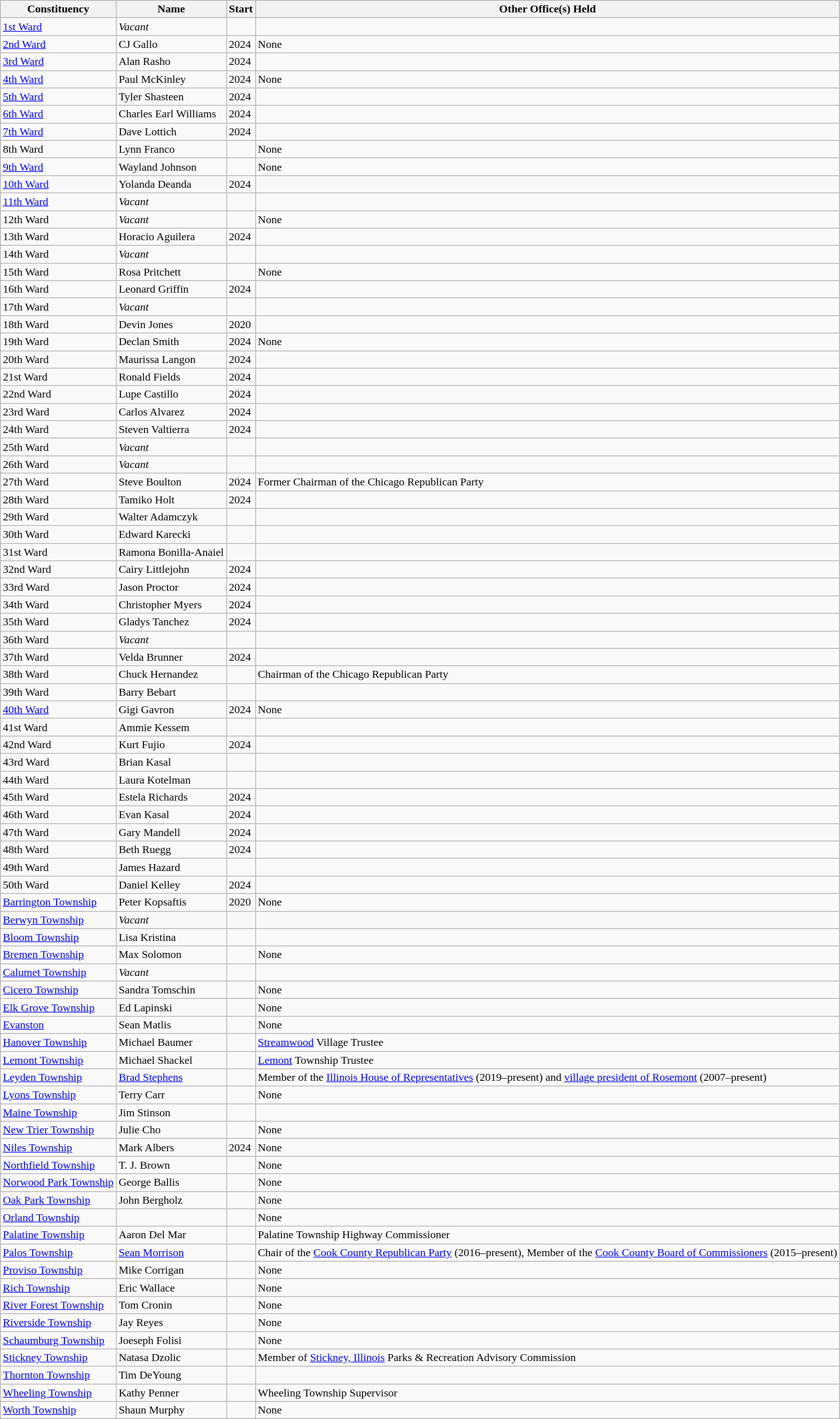<table class="wikitable sortable">
<tr>
<th>Constituency<br></th>
<th>Name</th>
<th>Start</th>
<th>Other Office(s) Held</th>
</tr>
<tr>
<td><a href='#'>1st Ward</a></td>
<td><em>Vacant</em></td>
<td></td>
<td></td>
</tr>
<tr>
<td><a href='#'>2nd Ward</a></td>
<td>CJ Gallo</td>
<td>2024</td>
<td>None</td>
</tr>
<tr>
<td><a href='#'>3rd Ward</a></td>
<td>Alan Rasho</td>
<td>2024</td>
</tr>
<tr>
<td><a href='#'>4th Ward</a></td>
<td>Paul McKinley</td>
<td>2024</td>
<td>None</td>
</tr>
<tr>
<td><a href='#'>5th Ward</a></td>
<td>Tyler Shasteen</td>
<td>2024</td>
</tr>
<tr>
<td><a href='#'>6th Ward</a></td>
<td>Charles Earl Williams</td>
<td>2024</td>
<td></td>
</tr>
<tr>
<td><a href='#'>7th Ward</a></td>
<td>Dave Lottich</td>
<td>2024</td>
</tr>
<tr>
<td>8th Ward</td>
<td>Lynn Franco</td>
<td></td>
<td>None</td>
</tr>
<tr>
<td><a href='#'>9th Ward</a></td>
<td>Wayland Johnson</td>
<td></td>
<td>None</td>
</tr>
<tr>
<td><a href='#'>10th Ward</a></td>
<td>Yolanda Deanda</td>
<td>2024</td>
</tr>
<tr>
<td><a href='#'>11th Ward</a></td>
<td><em>Vacant</em></td>
<td></td>
<td></td>
</tr>
<tr>
<td>12th Ward</td>
<td><em>Vacant</em></td>
<td></td>
<td>None</td>
</tr>
<tr>
<td>13th Ward</td>
<td>Horacio Aguilera</td>
<td>2024</td>
<td></td>
</tr>
<tr>
<td>14th Ward</td>
<td><em>Vacant</em></td>
<td></td>
<td></td>
</tr>
<tr>
<td>15th Ward</td>
<td>Rosa Pritchett</td>
<td></td>
<td>None</td>
</tr>
<tr>
<td>16th Ward</td>
<td>Leonard Griffin</td>
<td>2024</td>
</tr>
<tr>
<td>17th Ward</td>
<td><em>Vacant</em></td>
<td></td>
<td></td>
</tr>
<tr>
<td>18th Ward</td>
<td>Devin Jones</td>
<td>2020</td>
<td></td>
</tr>
<tr>
<td>19th Ward</td>
<td>Declan Smith</td>
<td>2024</td>
<td>None</td>
</tr>
<tr>
<td>20th Ward</td>
<td>Maurissa Langon</td>
<td>2024</td>
</tr>
<tr>
<td>21st Ward</td>
<td>Ronald Fields</td>
<td>2024</td>
<td></td>
</tr>
<tr>
<td>22nd Ward</td>
<td>Lupe Castillo</td>
<td>2024</td>
<td></td>
</tr>
<tr>
<td>23rd Ward</td>
<td>Carlos Alvarez</td>
<td>2024</td>
<td></td>
</tr>
<tr>
<td>24th Ward</td>
<td>Steven Valtierra</td>
<td>2024</td>
</tr>
<tr>
<td>25th Ward</td>
<td><em>Vacant</em></td>
<td></td>
<td></td>
</tr>
<tr>
<td>26th Ward</td>
<td><em>Vacant</em></td>
<td></td>
<td></td>
</tr>
<tr>
<td>27th Ward</td>
<td>Steve Boulton</td>
<td>2024</td>
<td>Former Chairman of the Chicago Republican Party</td>
</tr>
<tr>
<td>28th Ward</td>
<td>Tamiko Holt</td>
<td>2024</td>
<td></td>
</tr>
<tr>
<td>29th Ward</td>
<td>Walter Adamczyk</td>
<td></td>
<td></td>
</tr>
<tr>
<td>30th Ward</td>
<td>Edward Karecki</td>
<td></td>
<td></td>
</tr>
<tr>
<td>31st Ward</td>
<td>Ramona Bonilla-Anaiel</td>
<td></td>
<td></td>
</tr>
<tr>
<td>32nd Ward</td>
<td>Cairy Littlejohn</td>
<td>2024</td>
<td></td>
</tr>
<tr>
<td>33rd Ward</td>
<td>Jason Proctor</td>
<td>2024</td>
</tr>
<tr>
<td>34th Ward</td>
<td>Christopher Myers</td>
<td>2024</td>
<td></td>
</tr>
<tr>
<td>35th Ward</td>
<td>Gladys Tanchez</td>
<td>2024</td>
</tr>
<tr>
<td>36th Ward</td>
<td><em>Vacant</em></td>
<td></td>
<td></td>
</tr>
<tr>
<td>37th Ward</td>
<td>Velda Brunner</td>
<td>2024</td>
</tr>
<tr>
<td>38th Ward</td>
<td>Chuck Hernandez</td>
<td></td>
<td>Chairman of the Chicago Republican Party</td>
</tr>
<tr>
<td>39th Ward</td>
<td>Barry Bebart</td>
<td></td>
<td></td>
</tr>
<tr>
<td><a href='#'>40th Ward</a></td>
<td>Gigi Gavron</td>
<td>2024</td>
<td>None</td>
</tr>
<tr>
<td>41st Ward</td>
<td>Ammie Kessem</td>
<td></td>
<td></td>
</tr>
<tr>
<td>42nd Ward</td>
<td>Kurt Fujio</td>
<td>2024</td>
</tr>
<tr>
<td>43rd Ward</td>
<td>Brian Kasal</td>
<td></td>
<td></td>
</tr>
<tr>
<td>44th Ward</td>
<td>Laura Kotelman</td>
<td></td>
<td></td>
</tr>
<tr>
<td>45th Ward</td>
<td>Estela Richards</td>
<td>2024</td>
<td></td>
</tr>
<tr>
<td>46th Ward</td>
<td>Evan Kasal</td>
<td>2024</td>
<td></td>
</tr>
<tr>
<td>47th Ward</td>
<td>Gary Mandell</td>
<td>2024</td>
<td></td>
</tr>
<tr>
<td>48th Ward</td>
<td>Beth Ruegg</td>
<td>2024</td>
<td></td>
</tr>
<tr>
<td>49th Ward</td>
<td>James Hazard</td>
<td></td>
<td></td>
</tr>
<tr>
<td>50th Ward</td>
<td>Daniel Kelley</td>
<td>2024</td>
<td></td>
</tr>
<tr>
<td><a href='#'>Barrington Township</a></td>
<td>Peter Kopsaftis</td>
<td>2020</td>
<td>None</td>
</tr>
<tr>
<td><a href='#'>Berwyn Township</a></td>
<td><em>Vacant</em></td>
<td></td>
<td></td>
</tr>
<tr>
<td><a href='#'>Bloom Township</a></td>
<td>Lisa Kristina</td>
<td></td>
<td></td>
</tr>
<tr>
<td><a href='#'>Bremen Township</a></td>
<td>Max Solomon</td>
<td></td>
<td>None</td>
</tr>
<tr>
<td><a href='#'>Calumet Township</a></td>
<td><em>Vacant</em></td>
<td></td>
<td></td>
</tr>
<tr>
<td><a href='#'>Cicero Township</a></td>
<td>Sandra Tomschin</td>
<td></td>
<td>None</td>
</tr>
<tr>
<td><a href='#'>Elk Grove Township</a></td>
<td>Ed Lapinski</td>
<td></td>
<td>None</td>
</tr>
<tr>
<td><a href='#'>Evanston</a></td>
<td>Sean Matlis</td>
<td></td>
<td>None</td>
</tr>
<tr>
<td><a href='#'>Hanover Township</a></td>
<td>Michael Baumer</td>
<td></td>
<td><a href='#'>Streamwood</a> Village Trustee</td>
</tr>
<tr>
<td><a href='#'>Lemont Township</a></td>
<td>Michael Shackel</td>
<td></td>
<td><a href='#'>Lemont</a> Township Trustee</td>
</tr>
<tr>
<td><a href='#'>Leyden Township</a></td>
<td><a href='#'>Brad Stephens</a></td>
<td></td>
<td>Member of the <a href='#'>Illinois House of Representatives</a> (2019–present) and <a href='#'>village president of Rosemont</a> (2007–present)</td>
</tr>
<tr>
<td><a href='#'>Lyons Township</a></td>
<td>Terry Carr</td>
<td></td>
<td>None</td>
</tr>
<tr>
<td><a href='#'>Maine Township</a></td>
<td>Jim Stinson</td>
<td></td>
<td></td>
</tr>
<tr>
<td><a href='#'>New Trier Township</a></td>
<td>Julie Cho</td>
<td></td>
<td>None</td>
</tr>
<tr>
<td><a href='#'>Niles Township</a></td>
<td>Mark Albers</td>
<td>2024</td>
<td>None</td>
</tr>
<tr>
<td><a href='#'>Northfield Township</a></td>
<td>T. J. Brown</td>
<td></td>
<td>None</td>
</tr>
<tr>
<td><a href='#'>Norwood Park Township</a></td>
<td>George Ballis</td>
<td></td>
<td>None</td>
</tr>
<tr>
<td><a href='#'>Oak Park Township</a></td>
<td>John Bergholz</td>
<td></td>
<td>None</td>
</tr>
<tr>
<td><a href='#'>Orland Township</a></td>
<td></td>
<td></td>
<td>None</td>
</tr>
<tr>
<td><a href='#'>Palatine Township</a></td>
<td>Aaron Del Mar</td>
<td></td>
<td>Palatine Township Highway Commissioner</td>
</tr>
<tr>
<td><a href='#'>Palos Township</a></td>
<td><a href='#'>Sean Morrison</a></td>
<td></td>
<td>Chair of the <a href='#'>Cook County Republican Party</a> (2016–present), Member of the <a href='#'>Cook County Board of Commissioners</a> (2015–present)</td>
</tr>
<tr>
<td><a href='#'>Proviso Township</a></td>
<td>Mike Corrigan</td>
<td></td>
<td>None</td>
</tr>
<tr>
<td><a href='#'>Rich Township</a></td>
<td>Eric Wallace</td>
<td></td>
<td>None</td>
</tr>
<tr>
<td><a href='#'>River Forest Township</a></td>
<td>Tom Cronin</td>
<td></td>
<td>None</td>
</tr>
<tr>
<td><a href='#'>Riverside Township</a></td>
<td>Jay Reyes</td>
<td></td>
<td>None</td>
</tr>
<tr>
<td><a href='#'>Schaumburg Township</a></td>
<td>Joeseph Folisi</td>
<td></td>
<td>None</td>
</tr>
<tr>
<td><a href='#'>Stickney Township</a></td>
<td>Natasa Dzolic</td>
<td></td>
<td>Member of <a href='#'>Stickney, Illinois</a> Parks & Recreation Advisory Commission</td>
</tr>
<tr>
<td><a href='#'>Thornton Township</a></td>
<td>Tim DeYoung</td>
<td></td>
<td></td>
</tr>
<tr>
<td><a href='#'>Wheeling Township</a></td>
<td>Kathy Penner</td>
<td></td>
<td>Wheeling Township Supervisor</td>
</tr>
<tr>
<td><a href='#'>Worth Township</a></td>
<td>Shaun Murphy</td>
<td></td>
<td>None</td>
</tr>
</table>
